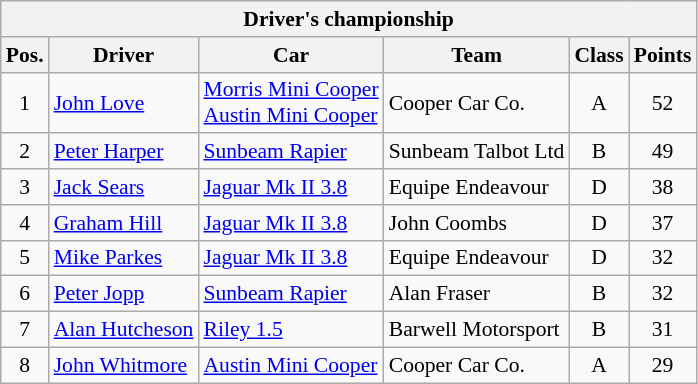<table class="wikitable" style="font-size: 90%">
<tr>
<th colspan=6>Driver's championship</th>
</tr>
<tr>
<th>Pos.</th>
<th>Driver</th>
<th>Car</th>
<th>Team</th>
<th>Class</th>
<th>Points</th>
</tr>
<tr>
<td align=center>1</td>
<td> <a href='#'>John Love</a></td>
<td><a href='#'>Morris Mini Cooper</a><br><a href='#'>Austin Mini Cooper</a></td>
<td>Cooper Car Co.</td>
<td align=center>A</td>
<td align=center>52</td>
</tr>
<tr>
<td align=center>2</td>
<td> <a href='#'>Peter Harper</a></td>
<td><a href='#'>Sunbeam Rapier</a></td>
<td>Sunbeam Talbot Ltd</td>
<td align=center>B</td>
<td align=center>49</td>
</tr>
<tr>
<td align=center>3</td>
<td> <a href='#'>Jack Sears</a></td>
<td><a href='#'>Jaguar Mk II 3.8</a></td>
<td>Equipe Endeavour</td>
<td align=center>D</td>
<td align=center>38</td>
</tr>
<tr>
<td align=center>4</td>
<td> <a href='#'>Graham Hill</a></td>
<td><a href='#'>Jaguar Mk II 3.8</a></td>
<td>John Coombs</td>
<td align=center>D</td>
<td align=center>37</td>
</tr>
<tr>
<td align=center>5</td>
<td> <a href='#'>Mike Parkes</a></td>
<td><a href='#'>Jaguar Mk II 3.8</a></td>
<td>Equipe Endeavour</td>
<td align=center>D</td>
<td align=center>32</td>
</tr>
<tr>
<td align=center>6</td>
<td> <a href='#'>Peter Jopp</a></td>
<td><a href='#'>Sunbeam Rapier</a></td>
<td>Alan Fraser</td>
<td align=center>B</td>
<td align=center>32</td>
</tr>
<tr>
<td align=center>7</td>
<td> <a href='#'>Alan Hutcheson</a></td>
<td><a href='#'>Riley 1.5</a></td>
<td>Barwell Motorsport</td>
<td align=center>B</td>
<td align=center>31</td>
</tr>
<tr>
<td align=center>8</td>
<td> <a href='#'>John Whitmore</a></td>
<td><a href='#'>Austin Mini Cooper</a></td>
<td>Cooper Car Co.</td>
<td align=center>A</td>
<td align=center>29</td>
</tr>
</table>
